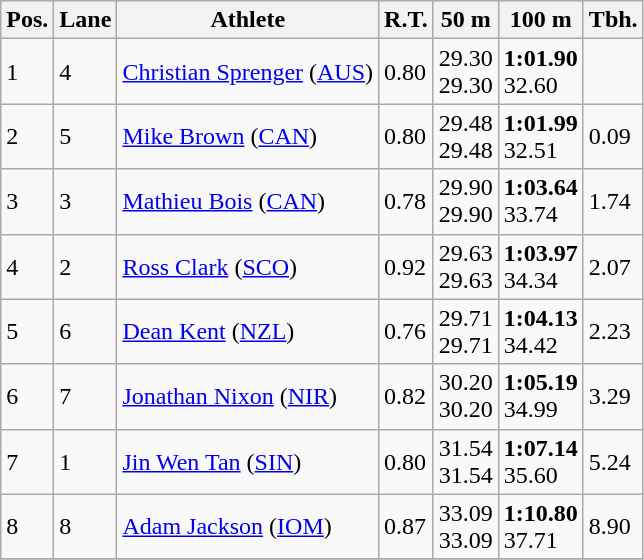<table class="wikitable">
<tr>
<th>Pos.</th>
<th>Lane</th>
<th>Athlete</th>
<th>R.T.</th>
<th>50 m</th>
<th>100 m</th>
<th>Tbh.</th>
</tr>
<tr>
<td>1</td>
<td>4</td>
<td> <a href='#'>Christian Sprenger</a> (<a href='#'>AUS</a>)</td>
<td>0.80</td>
<td>29.30<br>29.30</td>
<td><strong>1:01.90</strong><br>32.60</td>
<td> </td>
</tr>
<tr>
<td>2</td>
<td>5</td>
<td> <a href='#'>Mike Brown</a> (<a href='#'>CAN</a>)</td>
<td>0.80</td>
<td>29.48<br>29.48</td>
<td><strong>1:01.99</strong><br>32.51</td>
<td>0.09</td>
</tr>
<tr>
<td>3</td>
<td>3</td>
<td> <a href='#'>Mathieu Bois</a> (<a href='#'>CAN</a>)</td>
<td>0.78</td>
<td>29.90<br>29.90</td>
<td><strong>1:03.64</strong><br>33.74</td>
<td>1.74</td>
</tr>
<tr>
<td>4</td>
<td>2</td>
<td> <a href='#'>Ross Clark</a> (<a href='#'>SCO</a>)</td>
<td>0.92</td>
<td>29.63<br>29.63</td>
<td><strong>1:03.97</strong><br>34.34</td>
<td>2.07</td>
</tr>
<tr>
<td>5</td>
<td>6</td>
<td> <a href='#'>Dean Kent</a> (<a href='#'>NZL</a>)</td>
<td>0.76</td>
<td>29.71<br>29.71</td>
<td><strong>1:04.13</strong><br>34.42</td>
<td>2.23</td>
</tr>
<tr>
<td>6</td>
<td>7</td>
<td> <a href='#'>Jonathan Nixon</a> (<a href='#'>NIR</a>)</td>
<td>0.82</td>
<td>30.20<br>30.20</td>
<td><strong>1:05.19</strong><br>34.99</td>
<td>3.29</td>
</tr>
<tr>
<td>7</td>
<td>1</td>
<td> <a href='#'>Jin Wen Tan</a> (<a href='#'>SIN</a>)</td>
<td>0.80</td>
<td>31.54<br>31.54</td>
<td><strong>1:07.14</strong><br>35.60</td>
<td>5.24</td>
</tr>
<tr>
<td>8</td>
<td>8</td>
<td> <a href='#'>Adam Jackson</a> (<a href='#'>IOM</a>)</td>
<td>0.87</td>
<td>33.09<br>33.09</td>
<td><strong>1:10.80</strong><br>37.71</td>
<td>8.90</td>
</tr>
<tr>
</tr>
</table>
